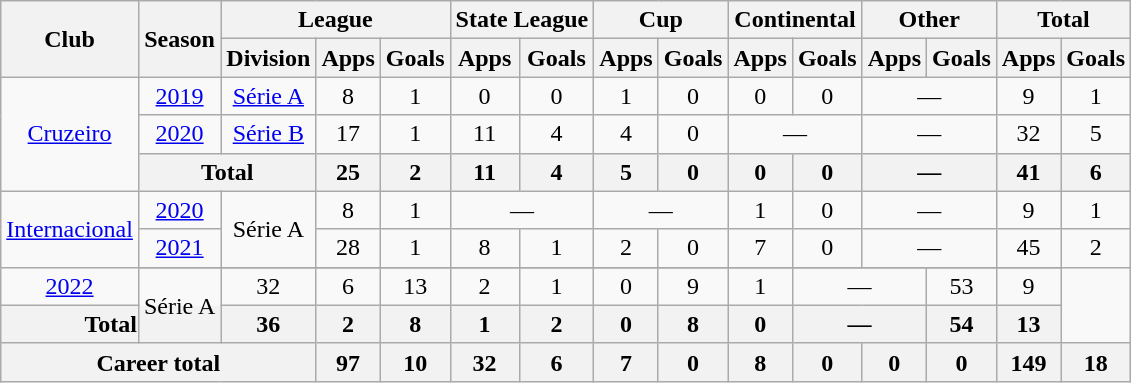<table class="wikitable" style="text-align: center">
<tr>
<th rowspan="2">Club</th>
<th rowspan="2">Season</th>
<th colspan="3">League</th>
<th colspan="2">State League</th>
<th colspan="2">Cup</th>
<th colspan="2">Continental</th>
<th colspan="2">Other</th>
<th colspan="2">Total</th>
</tr>
<tr>
<th>Division</th>
<th>Apps</th>
<th>Goals</th>
<th>Apps</th>
<th>Goals</th>
<th>Apps</th>
<th>Goals</th>
<th>Apps</th>
<th>Goals</th>
<th>Apps</th>
<th>Goals</th>
<th>Apps</th>
<th>Goals</th>
</tr>
<tr>
<td rowspan="3"><a href='#'>Cruzeiro</a></td>
<td><a href='#'>2019</a></td>
<td><a href='#'>Série A</a></td>
<td>8</td>
<td>1</td>
<td>0</td>
<td>0</td>
<td>1</td>
<td>0</td>
<td>0</td>
<td>0</td>
<td colspan="2">—</td>
<td>9</td>
<td>1</td>
</tr>
<tr>
<td><a href='#'>2020</a></td>
<td><a href='#'>Série B</a></td>
<td>17</td>
<td>1</td>
<td>11</td>
<td>4</td>
<td>4</td>
<td>0</td>
<td colspan="2">—</td>
<td colspan="2">—</td>
<td>32</td>
<td>5</td>
</tr>
<tr>
<th colspan="2">Total</th>
<th>25</th>
<th>2</th>
<th>11</th>
<th>4</th>
<th>5</th>
<th>0</th>
<th>0</th>
<th>0</th>
<th colspan="2">—</th>
<th>41</th>
<th>6</th>
</tr>
<tr>
<td rowspan="3"><a href='#'>Internacional</a></td>
<td><a href='#'>2020</a></td>
<td rowspan="2">Série A</td>
<td>8</td>
<td>1</td>
<td colspan="2">—</td>
<td colspan="2">—</td>
<td>1</td>
<td>0</td>
<td colspan="2">—</td>
<td>9</td>
<td>1</td>
</tr>
<tr>
<td><a href='#'>2021</a></td>
<td>28</td>
<td>1</td>
<td>8</td>
<td>1</td>
<td>2</td>
<td>0</td>
<td>7</td>
<td>0</td>
<td colspan="2">—</td>
<td>45</td>
<td>2</td>
</tr>
<tr>
</tr>
<tr>
<td><a href='#'>2022</a></td>
<td rowspan="2">Série A</td>
<td>32</td>
<td>6</td>
<td>13</td>
<td>2</td>
<td>1</td>
<td>0</td>
<td>9</td>
<td>1</td>
<td colspan="2">—</td>
<td>53</td>
<td>9</td>
</tr>
<tr>
<th colspan="2">Total</th>
<th>36</th>
<th>2</th>
<th>8</th>
<th>1</th>
<th>2</th>
<th>0</th>
<th>8</th>
<th>0</th>
<th colspan="2">—</th>
<th>54</th>
<th>13</th>
</tr>
<tr>
<th colspan="3"><strong>Career total</strong></th>
<th>97</th>
<th>10</th>
<th>32</th>
<th>6</th>
<th>7</th>
<th>0</th>
<th>8</th>
<th>0</th>
<th>0</th>
<th>0</th>
<th>149</th>
<th>18</th>
</tr>
</table>
